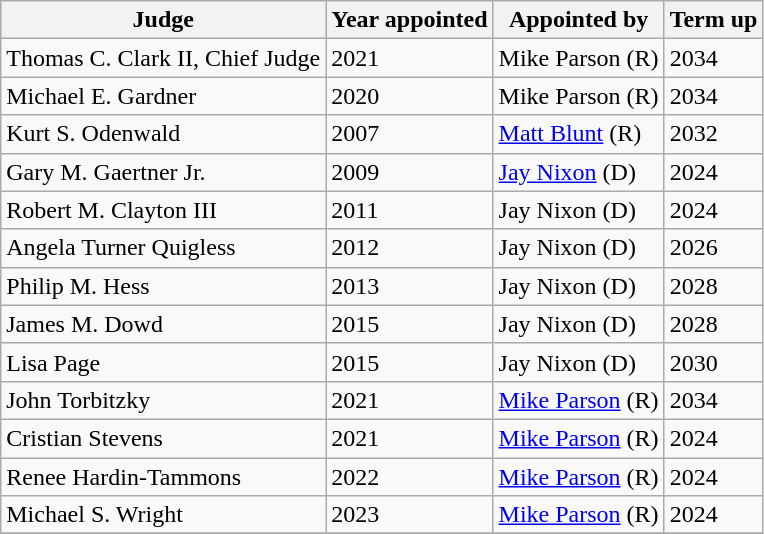<table class="wikitable">
<tr>
<th>Judge</th>
<th>Year appointed</th>
<th>Appointed by</th>
<th>Term up</th>
</tr>
<tr>
<td>Thomas C. Clark II, Chief Judge</td>
<td>2021</td>
<td>Mike Parson (R)</td>
<td>2034</td>
</tr>
<tr>
<td>Michael E. Gardner</td>
<td>2020</td>
<td>Mike Parson (R)</td>
<td>2034</td>
</tr>
<tr>
<td>Kurt S. Odenwald</td>
<td>2007</td>
<td><a href='#'>Matt Blunt</a> (R)</td>
<td>2032</td>
</tr>
<tr>
<td>Gary M. Gaertner Jr.</td>
<td>2009</td>
<td><a href='#'>Jay Nixon</a> (D)</td>
<td>2024</td>
</tr>
<tr>
<td>Robert M. Clayton III</td>
<td>2011</td>
<td>Jay Nixon (D)</td>
<td>2024</td>
</tr>
<tr>
<td>Angela Turner Quigless</td>
<td>2012</td>
<td>Jay Nixon (D)</td>
<td>2026</td>
</tr>
<tr>
<td>Philip M. Hess</td>
<td>2013</td>
<td>Jay Nixon (D)</td>
<td>2028</td>
</tr>
<tr>
<td>James M. Dowd</td>
<td>2015</td>
<td>Jay Nixon (D)</td>
<td>2028</td>
</tr>
<tr>
<td>Lisa Page</td>
<td>2015</td>
<td>Jay Nixon (D)</td>
<td>2030</td>
</tr>
<tr>
<td>John Torbitzky</td>
<td>2021</td>
<td><a href='#'>Mike Parson</a> (R)</td>
<td>2034</td>
</tr>
<tr>
<td>Cristian Stevens</td>
<td>2021</td>
<td><a href='#'>Mike Parson</a> (R)</td>
<td>2024</td>
</tr>
<tr>
<td>Renee Hardin-Tammons</td>
<td>2022</td>
<td><a href='#'>Mike Parson</a> (R)</td>
<td>2024</td>
</tr>
<tr>
<td>Michael S. Wright</td>
<td>2023</td>
<td><a href='#'>Mike Parson</a> (R)</td>
<td>2024</td>
</tr>
<tr>
</tr>
</table>
